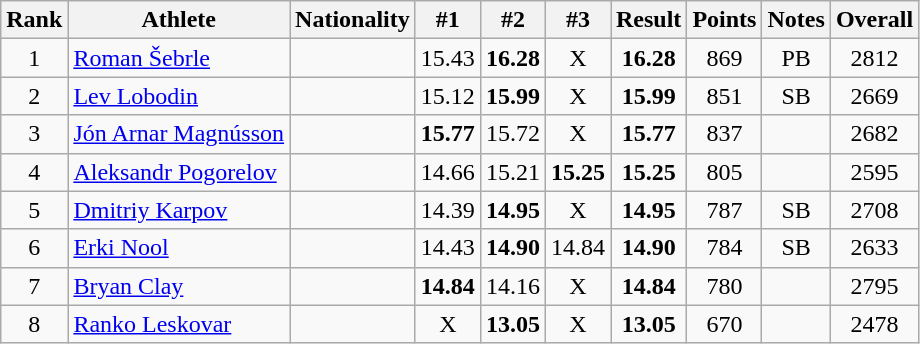<table class="wikitable sortable" style="text-align:center">
<tr>
<th>Rank</th>
<th>Athlete</th>
<th>Nationality</th>
<th>#1</th>
<th>#2</th>
<th>#3</th>
<th>Result</th>
<th>Points</th>
<th>Notes</th>
<th>Overall</th>
</tr>
<tr>
<td>1</td>
<td align=left><a href='#'>Roman Šebrle</a></td>
<td align=left></td>
<td>15.43</td>
<td><strong>16.28</strong></td>
<td>X</td>
<td><strong>16.28</strong></td>
<td>869</td>
<td>PB</td>
<td>2812</td>
</tr>
<tr>
<td>2</td>
<td align=left><a href='#'>Lev Lobodin</a></td>
<td align=left></td>
<td>15.12</td>
<td><strong>15.99</strong></td>
<td>X</td>
<td><strong>15.99</strong></td>
<td>851</td>
<td>SB</td>
<td>2669</td>
</tr>
<tr>
<td>3</td>
<td align=left><a href='#'>Jón Arnar Magnússon</a></td>
<td align=left></td>
<td><strong>15.77</strong></td>
<td>15.72</td>
<td>X</td>
<td><strong>15.77</strong></td>
<td>837</td>
<td></td>
<td>2682</td>
</tr>
<tr>
<td>4</td>
<td align=left><a href='#'>Aleksandr Pogorelov</a></td>
<td align=left></td>
<td>14.66</td>
<td>15.21</td>
<td><strong>15.25</strong></td>
<td><strong>15.25</strong></td>
<td>805</td>
<td></td>
<td>2595</td>
</tr>
<tr>
<td>5</td>
<td align=left><a href='#'>Dmitriy Karpov</a></td>
<td align=left></td>
<td>14.39</td>
<td><strong>14.95</strong></td>
<td>X</td>
<td><strong>14.95</strong></td>
<td>787</td>
<td>SB</td>
<td>2708</td>
</tr>
<tr>
<td>6</td>
<td align=left><a href='#'>Erki Nool</a></td>
<td align=left></td>
<td>14.43</td>
<td><strong>14.90</strong></td>
<td>14.84</td>
<td><strong>14.90</strong></td>
<td>784</td>
<td>SB</td>
<td>2633</td>
</tr>
<tr>
<td>7</td>
<td align=left><a href='#'>Bryan Clay</a></td>
<td align=left></td>
<td><strong>14.84</strong></td>
<td>14.16</td>
<td>X</td>
<td><strong>14.84</strong></td>
<td>780</td>
<td></td>
<td>2795</td>
</tr>
<tr>
<td>8</td>
<td align=left><a href='#'>Ranko Leskovar</a></td>
<td align=left></td>
<td>X</td>
<td><strong>13.05</strong></td>
<td>X</td>
<td><strong>13.05</strong></td>
<td>670</td>
<td></td>
<td>2478</td>
</tr>
</table>
